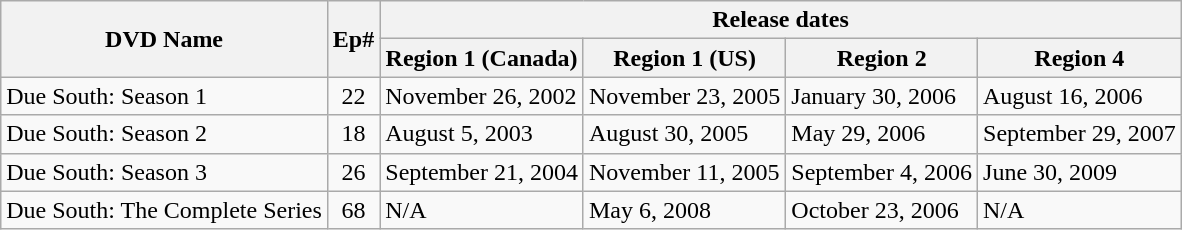<table class="wikitable">
<tr>
<th rowspan="2">DVD Name</th>
<th rowspan="2">Ep#</th>
<th colspan="4">Release dates</th>
</tr>
<tr>
<th>Region 1 (Canada)</th>
<th>Region 1 (US)</th>
<th>Region 2</th>
<th>Region 4</th>
</tr>
<tr>
<td>Due South: Season 1</td>
<td style="text-align:center;">22</td>
<td>November 26, 2002</td>
<td>November 23, 2005</td>
<td>January 30, 2006</td>
<td>August 16, 2006</td>
</tr>
<tr>
<td>Due South: Season 2</td>
<td style="text-align:center;">18</td>
<td>August 5, 2003</td>
<td>August 30, 2005</td>
<td>May 29, 2006</td>
<td>September 29, 2007</td>
</tr>
<tr>
<td>Due South: Season 3</td>
<td style="text-align:center;">26</td>
<td>September 21, 2004</td>
<td>November 11, 2005</td>
<td>September 4, 2006</td>
<td>June 30, 2009</td>
</tr>
<tr>
<td>Due South: The Complete Series</td>
<td style="text-align:center;">68</td>
<td>N/A</td>
<td>May 6, 2008</td>
<td>October 23, 2006</td>
<td>N/A</td>
</tr>
</table>
